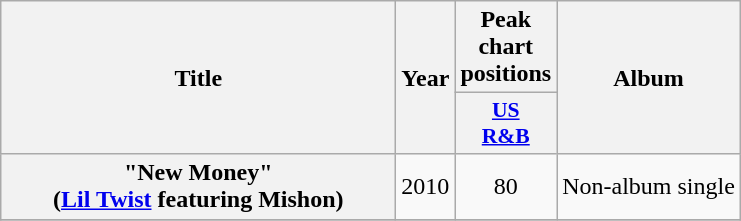<table class="wikitable plainrowheaders" style="text-align:center;" border="1">
<tr>
<th scope="col" rowspan="2" style="width:16em;">Title</th>
<th scope="col" rowspan="2">Year</th>
<th scope="col" colspan="1">Peak chart positions</th>
<th scope="col" rowspan="2">Album</th>
</tr>
<tr>
<th scope="col" style="width:3em;font-size:90%;"><a href='#'>US<br>R&B</a><br></th>
</tr>
<tr>
<th scope="row">"New Money"<br> <span>(<a href='#'>Lil Twist</a> featuring Mishon)</span></th>
<td>2010</td>
<td>80</td>
<td>Non-album single</td>
</tr>
<tr>
</tr>
</table>
